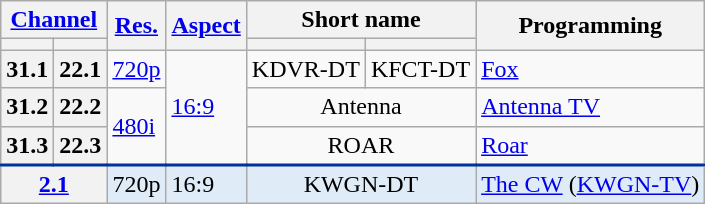<table class="wikitable">
<tr>
<th colspan=2><a href='#'>Channel</a></th>
<th rowspan=2><a href='#'>Res.</a></th>
<th rowspan=2><a href='#'>Aspect</a></th>
<th colspan=2>Short name</th>
<th rowspan=2>Programming</th>
</tr>
<tr>
<th scope = "col"></th>
<th></th>
<th></th>
<th></th>
</tr>
<tr>
<th scope = "row">31.1</th>
<th>22.1</th>
<td><a href='#'>720p</a></td>
<td rowspan=3><a href='#'>16:9</a></td>
<td>KDVR-DT</td>
<td>KFCT-DT</td>
<td><a href='#'>Fox</a></td>
</tr>
<tr>
<th scope = "row">31.2</th>
<th>22.2</th>
<td rowspan=2><a href='#'>480i</a></td>
<td style="text-align: center;" colspan=2>Antenna</td>
<td><a href='#'>Antenna TV</a></td>
</tr>
<tr>
<th scope = "row">31.3</th>
<th>22.3</th>
<td style="text-align: center;" colspan=2>ROAR</td>
<td><a href='#'>Roar</a></td>
</tr>
<tr style="background-color:#DFEBF6; border-top: 2px solid #003399;">
<th scope = "row" colspan=2><a href='#'>2.1</a></th>
<td>720p</td>
<td>16:9</td>
<td style="text-align: center;" colspan=2>KWGN-DT</td>
<td><a href='#'>The CW</a> (<a href='#'>KWGN-TV</a>)</td>
</tr>
</table>
